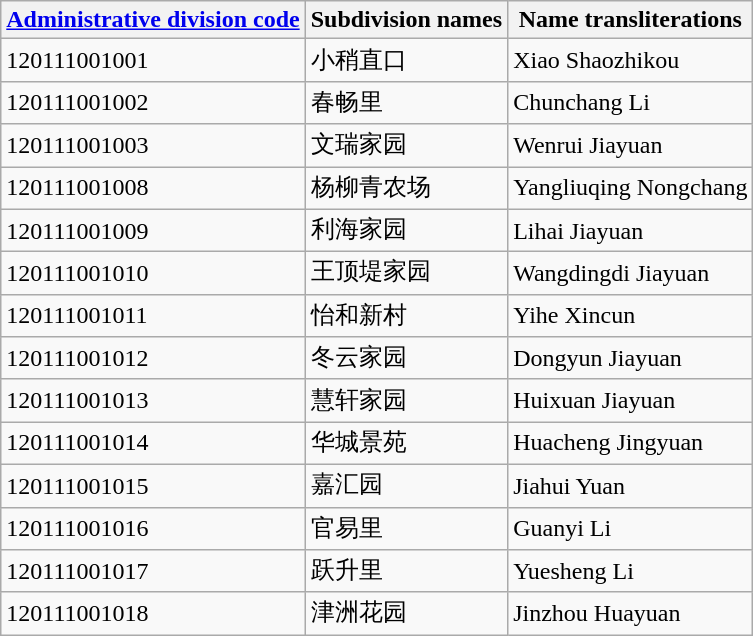<table class="wikitable sortable">
<tr>
<th><a href='#'>Administrative division code</a></th>
<th>Subdivision names</th>
<th>Name transliterations</th>
</tr>
<tr>
<td>120111001001</td>
<td>小稍直口</td>
<td>Xiao Shaozhikou</td>
</tr>
<tr>
<td>120111001002</td>
<td>春畅里</td>
<td>Chunchang Li</td>
</tr>
<tr>
<td>120111001003</td>
<td>文瑞家园</td>
<td>Wenrui Jiayuan</td>
</tr>
<tr>
<td>120111001008</td>
<td>杨柳青农场</td>
<td>Yangliuqing Nongchang</td>
</tr>
<tr>
<td>120111001009</td>
<td>利海家园</td>
<td>Lihai Jiayuan</td>
</tr>
<tr>
<td>120111001010</td>
<td>王顶堤家园</td>
<td>Wangdingdi Jiayuan</td>
</tr>
<tr>
<td>120111001011</td>
<td>怡和新村</td>
<td>Yihe Xincun</td>
</tr>
<tr>
<td>120111001012</td>
<td>冬云家园</td>
<td>Dongyun Jiayuan</td>
</tr>
<tr>
<td>120111001013</td>
<td>慧轩家园</td>
<td>Huixuan Jiayuan</td>
</tr>
<tr>
<td>120111001014</td>
<td>华城景苑</td>
<td>Huacheng Jingyuan</td>
</tr>
<tr>
<td>120111001015</td>
<td>嘉汇园</td>
<td>Jiahui Yuan</td>
</tr>
<tr>
<td>120111001016</td>
<td>官易里</td>
<td>Guanyi Li</td>
</tr>
<tr>
<td>120111001017</td>
<td>跃升里</td>
<td>Yuesheng Li</td>
</tr>
<tr>
<td>120111001018</td>
<td>津洲花园</td>
<td>Jinzhou Huayuan</td>
</tr>
</table>
